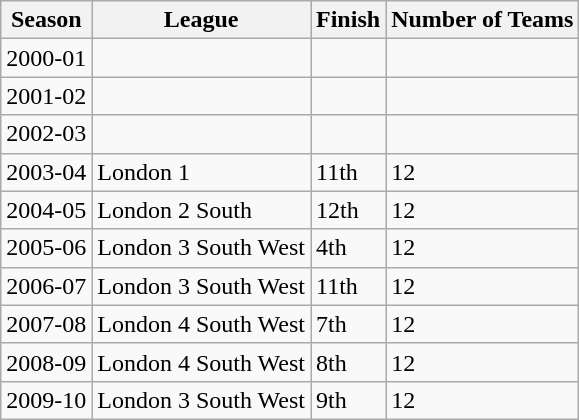<table class="wikitable sortable">
<tr>
<th>Season</th>
<th>League</th>
<th>Finish</th>
<th>Number of Teams</th>
</tr>
<tr>
<td>2000-01</td>
<td></td>
<td></td>
<td></td>
</tr>
<tr>
<td>2001-02</td>
<td></td>
<td></td>
<td></td>
</tr>
<tr>
<td>2002-03</td>
<td></td>
<td></td>
<td></td>
</tr>
<tr>
<td>2003-04</td>
<td>London 1</td>
<td>11th</td>
<td>12</td>
</tr>
<tr>
<td>2004-05</td>
<td>London 2 South</td>
<td>12th</td>
<td>12</td>
</tr>
<tr>
<td>2005-06</td>
<td>London 3 South West</td>
<td>4th</td>
<td>12</td>
</tr>
<tr>
<td>2006-07</td>
<td>London 3 South West</td>
<td>11th</td>
<td>12</td>
</tr>
<tr>
<td>2007-08</td>
<td>London 4 South West</td>
<td>7th</td>
<td>12</td>
</tr>
<tr>
<td>2008-09</td>
<td>London 4 South West</td>
<td>8th</td>
<td>12</td>
</tr>
<tr>
<td>2009-10</td>
<td>London 3 South West</td>
<td>9th</td>
<td>12</td>
</tr>
</table>
